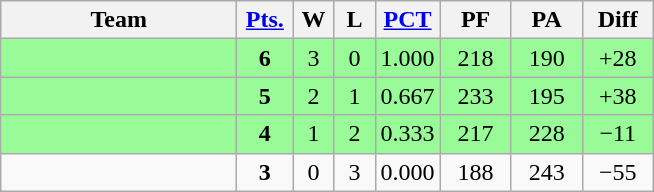<table class=wikitable>
<tr align=center>
<th width=150px>Team</th>
<th width=30px><a href='#'>Pts.</a></th>
<th width=20px>W</th>
<th width=20px>L</th>
<th><a href='#'>PCT</a></th>
<th width=40px>PF</th>
<th width=40px>PA</th>
<th width=40px>Diff</th>
</tr>
<tr align=center bgcolor="#98fb98">
<td align=left></td>
<td><strong>6</strong></td>
<td>3</td>
<td>0</td>
<td>1.000</td>
<td>218</td>
<td>190</td>
<td>+28</td>
</tr>
<tr align=center bgcolor="#98fb98">
<td align=left></td>
<td><strong>5</strong></td>
<td>2</td>
<td>1</td>
<td>0.667</td>
<td>233</td>
<td>195</td>
<td>+38</td>
</tr>
<tr align=center bgcolor="#98fb98">
<td align=left></td>
<td><strong>4</strong></td>
<td>1</td>
<td>2</td>
<td>0.333</td>
<td>217</td>
<td>228</td>
<td>−11</td>
</tr>
<tr align=center>
<td align=left></td>
<td><strong>3</strong></td>
<td>0</td>
<td>3</td>
<td>0.000</td>
<td>188</td>
<td>243</td>
<td>−55</td>
</tr>
</table>
